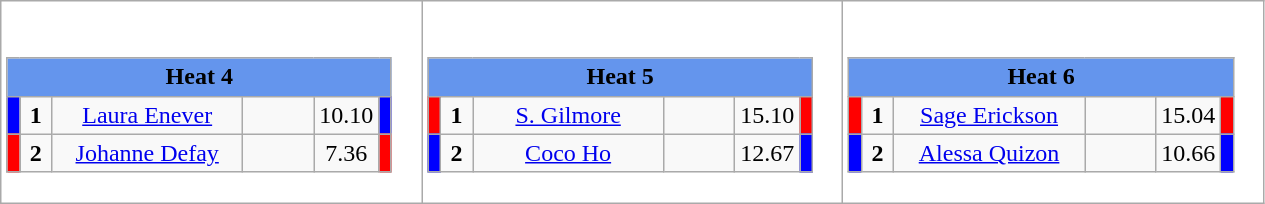<table class="wikitable" style="background:#fff;">
<tr>
<td><div><br><table class="wikitable">
<tr>
<td colspan="6"  style="text-align:center; background:#6495ed;"><strong>Heat 4</strong></td>
</tr>
<tr>
<td style="width:01px; background: #00f;"></td>
<td style="width:14px; text-align:center;"><strong>1</strong></td>
<td style="width:120px; text-align:center;"><a href='#'>Laura Enever</a></td>
<td style="width:40px; text-align:center;"></td>
<td style="width:20px; text-align:center;">10.10</td>
<td style="width:01px; background: #00f;"></td>
</tr>
<tr>
<td style="width:01px; background: #f00;"></td>
<td style="width:14px; text-align:center;"><strong>2</strong></td>
<td style="width:120px; text-align:center;"><a href='#'>Johanne Defay</a></td>
<td style="width:40px; text-align:center;"></td>
<td style="width:20px; text-align:center;">7.36</td>
<td style="width:01px; background: #f00;"></td>
</tr>
</table>
</div></td>
<td><div><br><table class="wikitable">
<tr>
<td colspan="6"  style="text-align:center; background:#6495ed;"><strong>Heat 5</strong></td>
</tr>
<tr>
<td style="width:01px; background: #f00;"></td>
<td style="width:14px; text-align:center;"><strong>1</strong></td>
<td style="width:120px; text-align:center;"><a href='#'>S. Gilmore</a></td>
<td style="width:40px; text-align:center;"></td>
<td style="width:20px; text-align:center;">15.10</td>
<td style="width:01px; background: #f00;"></td>
</tr>
<tr>
<td style="width:01px; background: #00f;"></td>
<td style="width:14px; text-align:center;"><strong>2</strong></td>
<td style="width:120px; text-align:center;"><a href='#'>Coco Ho</a></td>
<td style="width:40px; text-align:center;"></td>
<td style="width:20px; text-align:center;">12.67</td>
<td style="width:01px; background: #00f;"></td>
</tr>
</table>
</div></td>
<td><div><br><table class="wikitable">
<tr>
<td colspan="6"  style="text-align:center; background:#6495ed;"><strong>Heat 6</strong></td>
</tr>
<tr>
<td style="width:01px; background: #f00;"></td>
<td style="width:14px; text-align:center;"><strong>1</strong></td>
<td style="width:120px; text-align:center;"><a href='#'>Sage Erickson</a></td>
<td style="width:40px; text-align:center;"></td>
<td style="width:20px; text-align:center;">15.04</td>
<td style="width:01px; background: #f00;"></td>
</tr>
<tr>
<td style="width:01px; background: #00f;"></td>
<td style="width:14px; text-align:center;"><strong>2</strong></td>
<td style="width:120px; text-align:center;"><a href='#'>Alessa Quizon</a></td>
<td style="width:40px; text-align:center;"></td>
<td style="width:20px; text-align:center;">10.66</td>
<td style="width:01px; background: #00f;"></td>
</tr>
</table>
</div></td>
</tr>
</table>
